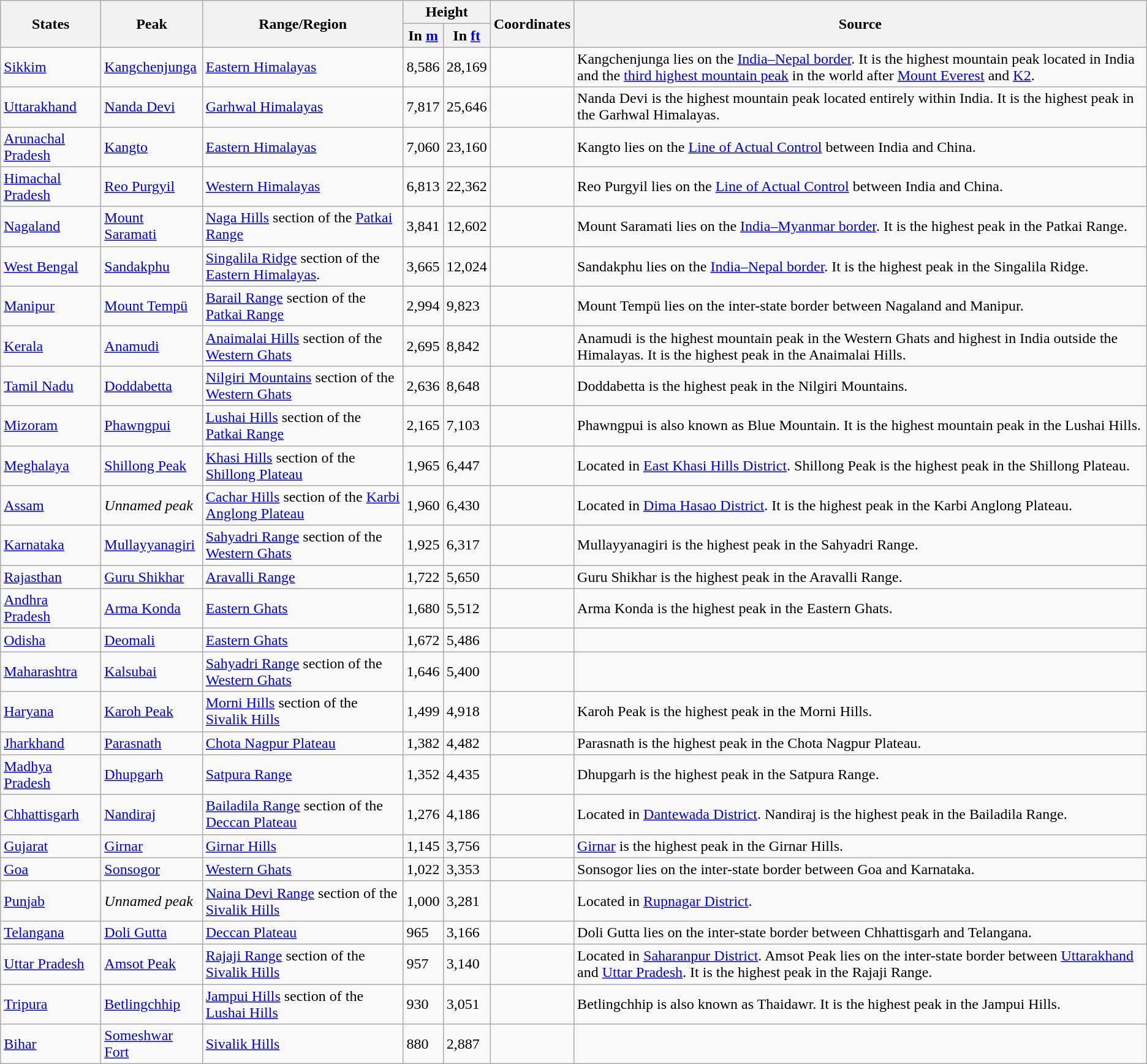<table class="wikitable sortable static-row-numbers static-row-header-text sort-under-center col4center col5center  hover-highlight" "style="font-size: 100%">
<tr>
<th rowspan="2">States</th>
<th rowspan="2">Peak</th>
<th rowspan="2">Range/Region</th>
<th colspan="2">Height</th>
<th rowspan="2">Coordinates</th>
<th rowspan="2">Source</th>
</tr>
<tr>
<th data-sort-type="numeric">In <a href='#'>m</a></th>
<th data-sort-type="numeric">In <a href='#'>ft</a></th>
</tr>
<tr>
<td><a href='#'>Sikkim</a></td>
<td><a href='#'>Kangchenjunga</a></td>
<td><a href='#'>Eastern Himalayas</a></td>
<td>8,586</td>
<td>28,169</td>
<td></td>
<td>Kangchenjunga lies on the <a href='#'>India–Nepal border</a>. It is the highest mountain peak located in India and the <a href='#'>third highest mountain peak</a> in the world after <a href='#'>Mount Everest</a> and <a href='#'>K2</a>.</td>
</tr>
<tr>
<td><a href='#'>Uttarakhand</a></td>
<td><a href='#'>Nanda Devi</a></td>
<td><a href='#'>Garhwal Himalayas</a></td>
<td>7,817</td>
<td>25,646</td>
<td></td>
<td>Nanda Devi is the highest mountain peak located entirely within India. It is the highest peak in the Garhwal Himalayas.</td>
</tr>
<tr>
<td><a href='#'>Arunachal Pradesh</a></td>
<td><a href='#'>Kangto</a></td>
<td><a href='#'>Eastern Himalayas</a></td>
<td>7,060</td>
<td>23,160</td>
<td><br></td>
<td>Kangto lies on the <a href='#'>Line of Actual Control</a> between India and China.</td>
</tr>
<tr>
<td><a href='#'>Himachal Pradesh</a></td>
<td><a href='#'>Reo Purgyil</a></td>
<td><a href='#'>Western Himalayas</a></td>
<td>6,813</td>
<td>22,362</td>
<td></td>
<td>Reo Purgyil lies on the <a href='#'>Line of Actual Control</a> between India and China.</td>
</tr>
<tr>
<td><a href='#'>Nagaland</a></td>
<td><a href='#'>Mount Saramati</a></td>
<td><a href='#'>Naga Hills</a> section of the <a href='#'>Patkai Range</a></td>
<td>3,841</td>
<td>12,602</td>
<td></td>
<td>Mount Saramati lies on the <a href='#'>India–Myanmar border</a>. It is the highest peak in the Patkai Range.</td>
</tr>
<tr>
<td><a href='#'>West Bengal</a></td>
<td><a href='#'>Sandakphu</a></td>
<td><a href='#'>Singalila Ridge</a> section of the <a href='#'>Eastern Himalayas</a>.</td>
<td>3,665</td>
<td>12,024</td>
<td></td>
<td>Sandakphu lies on the <a href='#'>India–Nepal border</a>. It is the highest peak in the Singalila Ridge.</td>
</tr>
<tr>
<td><a href='#'>Manipur</a></td>
<td><a href='#'>Mount Tempü</a></td>
<td><a href='#'>Barail Range</a> section of the <a href='#'>Patkai Range</a></td>
<td>2,994</td>
<td>9,823</td>
<td></td>
<td>Mount Tempü lies on the inter-state border between Nagaland and Manipur. </td>
</tr>
<tr>
<td><a href='#'>Kerala</a></td>
<td><a href='#'>Anamudi</a></td>
<td><a href='#'>Anaimalai Hills</a> section of the <a href='#'>Western Ghats</a></td>
<td>2,695</td>
<td>8,842</td>
<td></td>
<td>Anamudi is the highest mountain peak in the Western Ghats and highest in India outside the Himalayas. It is the highest peak in the Anaimalai Hills.</td>
</tr>
<tr>
<td><a href='#'>Tamil Nadu</a></td>
<td><a href='#'>Doddabetta</a></td>
<td><a href='#'>Nilgiri Mountains</a> section of the <a href='#'>Western Ghats</a></td>
<td>2,636</td>
<td>8,648</td>
<td></td>
<td>Doddabetta is the highest peak in the Nilgiri Mountains.</td>
</tr>
<tr>
<td><a href='#'>Mizoram</a></td>
<td><a href='#'>Phawngpui</a></td>
<td><a href='#'>Lushai Hills</a> section of the <a href='#'>Patkai Range</a></td>
<td>2,165</td>
<td>7,103</td>
<td></td>
<td>Phawngpui is also known as Blue Mountain. It is the highest mountain peak in the Lushai Hills.</td>
</tr>
<tr>
<td><a href='#'>Meghalaya</a></td>
<td><a href='#'>Shillong Peak</a></td>
<td><a href='#'>Khasi Hills</a> section of the <a href='#'>Shillong Plateau</a></td>
<td>1,965</td>
<td>6,447</td>
<td></td>
<td>Located in <a href='#'>East Khasi Hills District</a>. Shillong Peak is the highest peak in the Shillong Plateau.</td>
</tr>
<tr>
<td><a href='#'>Assam</a></td>
<td><em>Unnamed peak</em></td>
<td><a href='#'>Cachar Hills</a> section of the <a href='#'>Karbi Anglong Plateau</a></td>
<td>1,960</td>
<td>6,430</td>
<td></td>
<td>Located in <a href='#'>Dima Hasao District</a>. It is the highest peak in the Karbi Anglong Plateau.</td>
</tr>
<tr>
<td><a href='#'>Karnataka</a></td>
<td><a href='#'>Mullayyanagiri</a></td>
<td><a href='#'>Sahyadri Range</a> section of the <a href='#'>Western Ghats</a></td>
<td>1,925</td>
<td>6,317</td>
<td></td>
<td>Mullayyanagiri is the highest peak in the Sahyadri Range.</td>
</tr>
<tr>
<td><a href='#'>Rajasthan</a></td>
<td><a href='#'>Guru Shikhar</a></td>
<td><a href='#'>Aravalli Range</a></td>
<td>1,722</td>
<td>5,650</td>
<td></td>
<td>Guru Shikhar is the highest peak in the Aravalli Range.</td>
</tr>
<tr>
<td><a href='#'>Andhra Pradesh</a></td>
<td><a href='#'>Arma Konda</a></td>
<td><a href='#'>Eastern Ghats</a></td>
<td>1,680</td>
<td>5,512</td>
<td></td>
<td>Arma Konda is the highest peak in the Eastern Ghats.</td>
</tr>
<tr>
<td><a href='#'>Odisha</a></td>
<td><a href='#'>Deomali</a></td>
<td><a href='#'>Eastern Ghats</a></td>
<td>1,672</td>
<td>5,486</td>
<td></td>
<td></td>
</tr>
<tr>
<td><a href='#'>Maharashtra</a></td>
<td><a href='#'>Kalsubai</a></td>
<td><a href='#'>Sahyadri Range</a> section of the <a href='#'>Western Ghats</a></td>
<td>1,646</td>
<td>5,400</td>
<td></td>
<td></td>
</tr>
<tr>
<td><a href='#'>Haryana</a></td>
<td><a href='#'>Karoh Peak</a></td>
<td><a href='#'>Morni Hills</a> section of the <a href='#'>Sivalik Hills</a></td>
<td>1,499</td>
<td>4,918</td>
<td></td>
<td>Karoh Peak is the highest peak in the Morni Hills.</td>
</tr>
<tr>
<td><a href='#'>Jharkhand</a></td>
<td><a href='#'>Parasnath</a></td>
<td><a href='#'>Chota Nagpur Plateau</a></td>
<td>1,382</td>
<td>4,482</td>
<td></td>
<td>Parasnath is the highest peak in the Chota Nagpur Plateau.</td>
</tr>
<tr>
<td><a href='#'>Madhya Pradesh</a></td>
<td><a href='#'>Dhupgarh</a></td>
<td><a href='#'>Satpura Range</a></td>
<td>1,352</td>
<td>4,435</td>
<td></td>
<td>Dhupgarh is the highest peak in the Satpura Range.</td>
</tr>
<tr>
<td><a href='#'>Chhattisgarh</a></td>
<td><a href='#'>Nandiraj</a></td>
<td><a href='#'>Bailadila Range</a> section of the <a href='#'>Deccan Plateau</a></td>
<td>1,276</td>
<td>4,186</td>
<td></td>
<td>Located in <a href='#'>Dantewada District</a>. Nandiraj is the highest peak in the Bailadila Range.</td>
</tr>
<tr>
<td><a href='#'>Gujarat</a></td>
<td><a href='#'>Girnar</a></td>
<td><a href='#'>Girnar Hills</a></td>
<td>1,145</td>
<td>3,756</td>
<td></td>
<td><a href='#'>Girnar</a> is the highest peak in the Girnar Hills.</td>
</tr>
<tr>
<td><a href='#'>Goa</a></td>
<td><a href='#'>Sonsogor</a></td>
<td><a href='#'>Western Ghats</a></td>
<td>1,022</td>
<td>3,353</td>
<td></td>
<td>Sonsogor lies on the inter-state border between Goa and Karnataka.</td>
</tr>
<tr>
<td><a href='#'>Punjab</a></td>
<td><em>Unnamed peak</em></td>
<td><a href='#'>Naina Devi Range</a> section of the <a href='#'>Sivalik Hills</a></td>
<td>1,000</td>
<td>3,281</td>
<td></td>
<td>Located in <a href='#'>Rupnagar District</a>.</td>
</tr>
<tr>
<td><a href='#'>Telangana</a></td>
<td><a href='#'>Doli Gutta</a></td>
<td><a href='#'>Deccan Plateau</a></td>
<td>965</td>
<td>3,166</td>
<td></td>
<td>Doli Gutta lies on the inter-state border between Chhattisgarh and Telangana.</td>
</tr>
<tr>
<td><a href='#'>Uttar Pradesh</a></td>
<td><a href='#'>Amsot Peak</a></td>
<td><a href='#'>Rajaji Range</a> section of the <a href='#'>Sivalik Hills</a></td>
<td>957</td>
<td>3,140</td>
<td></td>
<td>Located in <a href='#'>Saharanpur District</a>. Amsot Peak lies on the inter-state border between <a href='#'>Uttarakhand</a> and <a href='#'>Uttar Pradesh</a>. It is the highest peak in the Rajaji Range.</td>
</tr>
<tr>
<td><a href='#'>Tripura</a></td>
<td><a href='#'>Betlingchhip</a></td>
<td><a href='#'>Jampui Hills</a> section of the <a href='#'>Lushai Hills</a></td>
<td>930</td>
<td>3,051</td>
<td></td>
<td>Betlingchhip is also known as Thaidawr. It is the highest peak in the Jampui Hills.</td>
</tr>
<tr>
<td><a href='#'>Bihar</a></td>
<td><a href='#'>Someshwar Fort</a></td>
<td><a href='#'>Sivalik Hills</a></td>
<td>880</td>
<td>2,887</td>
<td></td>
<td></td>
</tr>
</table>
